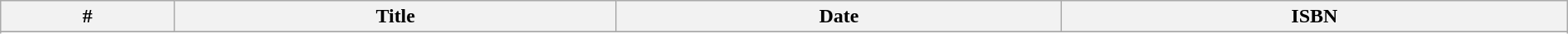<table class="wikitable" style="width:100%; margin:auto;">
<tr>
<th>#</th>
<th>Title</th>
<th>Date</th>
<th>ISBN<br></th>
</tr>
<tr>
</tr>
<tr>
</tr>
</table>
